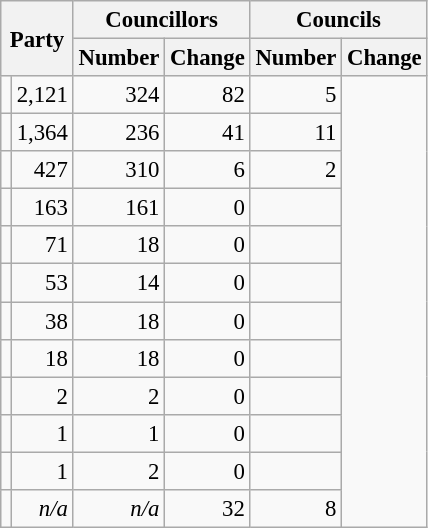<table class="wikitable" style="text-align:right; font-size:95%;">
<tr>
<th colspan="2" rowspan="2">Party</th>
<th colspan="2">Councillors</th>
<th colspan="2">Councils</th>
</tr>
<tr>
<th scope="col">Number</th>
<th scope="col">Change</th>
<th scope="col">Number</th>
<th scope="col">Change</th>
</tr>
<tr>
<td></td>
<td>2,121</td>
<td>324</td>
<td>82</td>
<td>5</td>
</tr>
<tr>
<td></td>
<td>1,364</td>
<td>236</td>
<td>41</td>
<td>11</td>
</tr>
<tr>
<td></td>
<td>427</td>
<td>310</td>
<td>6</td>
<td>2</td>
</tr>
<tr>
<td></td>
<td>163</td>
<td>161</td>
<td>0</td>
<td></td>
</tr>
<tr>
<td></td>
<td>71</td>
<td>18</td>
<td>0</td>
<td></td>
</tr>
<tr>
<td></td>
<td>53</td>
<td>14</td>
<td>0</td>
<td></td>
</tr>
<tr>
<td></td>
<td>38</td>
<td>18</td>
<td>0</td>
<td></td>
</tr>
<tr>
<td></td>
<td>18</td>
<td>18</td>
<td>0</td>
<td></td>
</tr>
<tr>
<td></td>
<td>2</td>
<td>2</td>
<td>0</td>
<td></td>
</tr>
<tr>
<td></td>
<td>1</td>
<td>1</td>
<td>0</td>
<td></td>
</tr>
<tr>
<td></td>
<td>1</td>
<td>2</td>
<td>0</td>
<td></td>
</tr>
<tr>
<td></td>
<td><em>n/a</em></td>
<td><em>n/a</em></td>
<td>32</td>
<td>8</td>
</tr>
</table>
